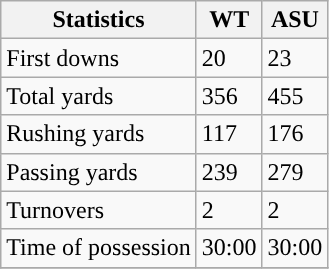<table class="wikitable">
<tr>
<th>Statistics</th>
<th>WT</th>
<th>ASU</th>
</tr>
<tr>
<td>First downs</td>
<td>20</td>
<td>23</td>
</tr>
<tr>
<td>Total yards</td>
<td>356</td>
<td>455</td>
</tr>
<tr>
<td>Rushing yards</td>
<td>117</td>
<td>176</td>
</tr>
<tr>
<td>Passing yards</td>
<td>239</td>
<td>279</td>
</tr>
<tr>
<td>Turnovers</td>
<td>2</td>
<td>2</td>
</tr>
<tr>
<td>Time of possession</td>
<td>30:00</td>
<td>30:00</td>
</tr>
<tr>
</tr>
</table>
